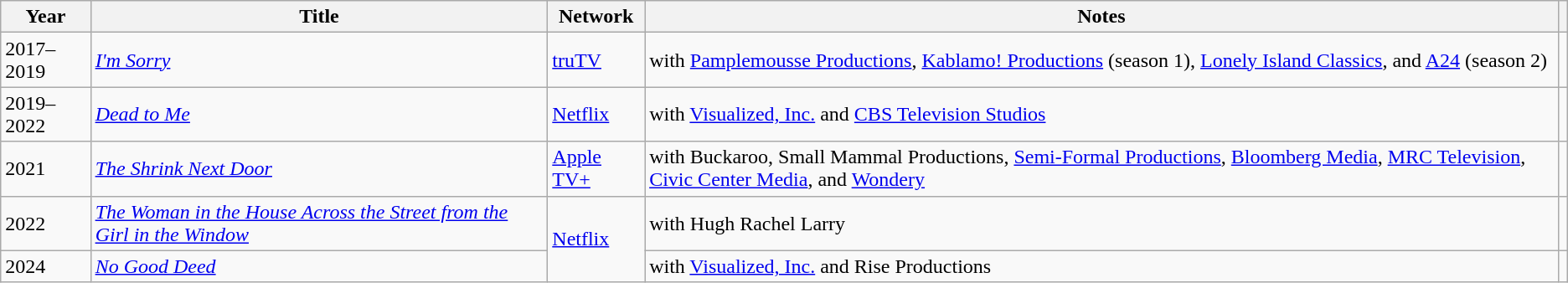<table class="wikitable sortable">
<tr>
<th>Year</th>
<th>Title</th>
<th>Network</th>
<th class="unsortable">Notes</th>
<th class="unsortable"></th>
</tr>
<tr>
<td>2017–2019</td>
<td><em><a href='#'>I'm Sorry</a></em></td>
<td><a href='#'>truTV</a></td>
<td>with <a href='#'>Pamplemousse Productions</a>, <a href='#'>Kablamo! Productions</a> (season 1), <a href='#'>Lonely Island Classics</a>, and <a href='#'>A24</a> (season 2)</td>
<td></td>
</tr>
<tr>
<td>2019–2022</td>
<td><em><a href='#'>Dead to Me</a></em></td>
<td><a href='#'>Netflix</a></td>
<td>with <a href='#'>Visualized, Inc.</a> and <a href='#'>CBS Television Studios</a></td>
<td></td>
</tr>
<tr>
<td>2021</td>
<td><em><a href='#'>The Shrink Next Door</a></em></td>
<td><a href='#'>Apple TV+</a></td>
<td>with Buckaroo, Small Mammal Productions, <a href='#'>Semi-Formal Productions</a>, <a href='#'>Bloomberg Media</a>, <a href='#'>MRC Television</a>, <a href='#'>Civic Center Media</a>, and <a href='#'>Wondery</a></td>
<td></td>
</tr>
<tr>
<td>2022</td>
<td><em><a href='#'>The Woman in the House Across the Street from the Girl in the Window</a></em></td>
<td rowspan="2"><a href='#'>Netflix</a></td>
<td>with Hugh Rachel Larry</td>
<td></td>
</tr>
<tr>
<td>2024</td>
<td><em><a href='#'>No Good Deed</a></em></td>
<td>with <a href='#'>Visualized, Inc.</a> and Rise Productions</td>
<td></td>
</tr>
</table>
